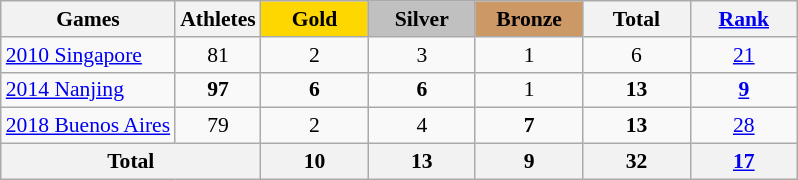<table class="wikitable" style="text-align:center; font-size:90%;">
<tr>
<th>Games</th>
<th>Athletes</th>
<td style="background:gold; width:4.5em; font-weight:bold;">Gold</td>
<td style="background:silver; width:4.5em; font-weight:bold;">Silver</td>
<td style="background:#cc9966; width:4.5em; font-weight:bold;">Bronze</td>
<th style="width:4.5em; font-weight:bold;">Total</th>
<th style="width:4.5em; font-weight:bold;"><a href='#'>Rank</a></th>
</tr>
<tr>
<td align=left> <a href='#'>2010 Singapore</a></td>
<td>81</td>
<td>2</td>
<td>3</td>
<td>1</td>
<td>6</td>
<td><a href='#'>21</a></td>
</tr>
<tr>
<td align=left> <a href='#'>2014 Nanjing</a></td>
<td><strong>97</strong></td>
<td><strong>6</strong></td>
<td><strong>6</strong></td>
<td>1</td>
<td><strong>13</strong></td>
<td><a href='#'><strong>9</strong></a></td>
</tr>
<tr>
<td align=left> <a href='#'>2018 Buenos Aires</a></td>
<td>79</td>
<td>2</td>
<td>4</td>
<td><strong>7</strong></td>
<td><strong>13</strong></td>
<td><a href='#'>28</a></td>
</tr>
<tr>
<th colspan=2>Total</th>
<th>10</th>
<th>13</th>
<th>9</th>
<th>32</th>
<th><a href='#'>17</a></th>
</tr>
</table>
